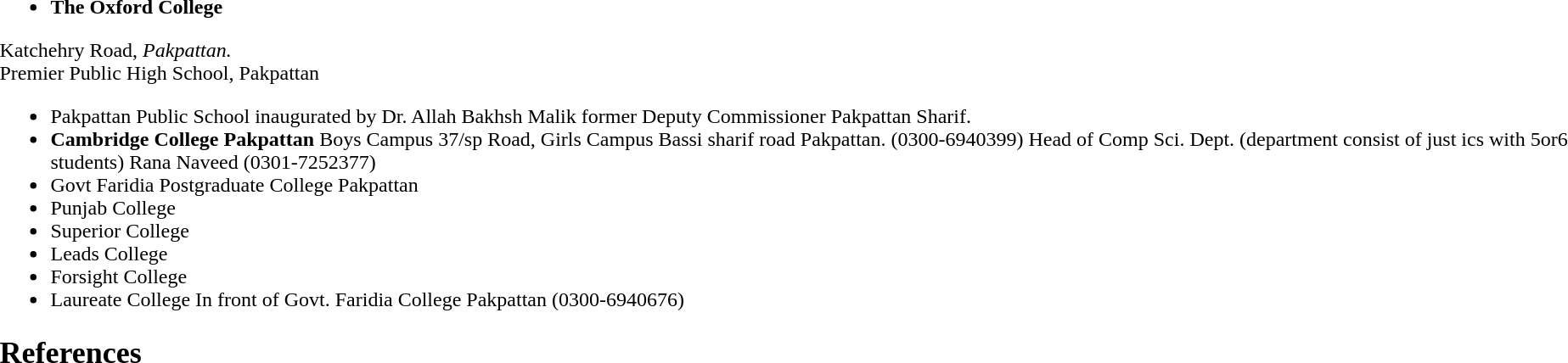<table>
<tr ---->
<td valign="top"><br><ul><li><strong>The Oxford College</strong></li></ul>Katchehry Road, <em>Pakpattan.</em><br>Premier Public High School, Pakpattan<ul><li>Pakpattan Public School inaugurated by Dr. Allah Bakhsh Malik former Deputy Commissioner Pakpattan Sharif.</li><li><strong>Cambridge College Pakpattan</strong> Boys Campus 37/sp Road, Girls Campus Bassi sharif road Pakpattan. (0300-6940399)  Head of Comp Sci. Dept. (department consist of just ics with 5or6 students) Rana Naveed (0301-7252377)</li><li>Govt Faridia Postgraduate College Pakpattan</li><li>Punjab College</li><li>Superior College</li><li>Leads College</li><li>Forsight College</li><li>Laureate College In front of Govt. Faridia College Pakpattan (0300-6940676)</li></ul><h2>References</h2><br><br><br></td>
</tr>
</table>
